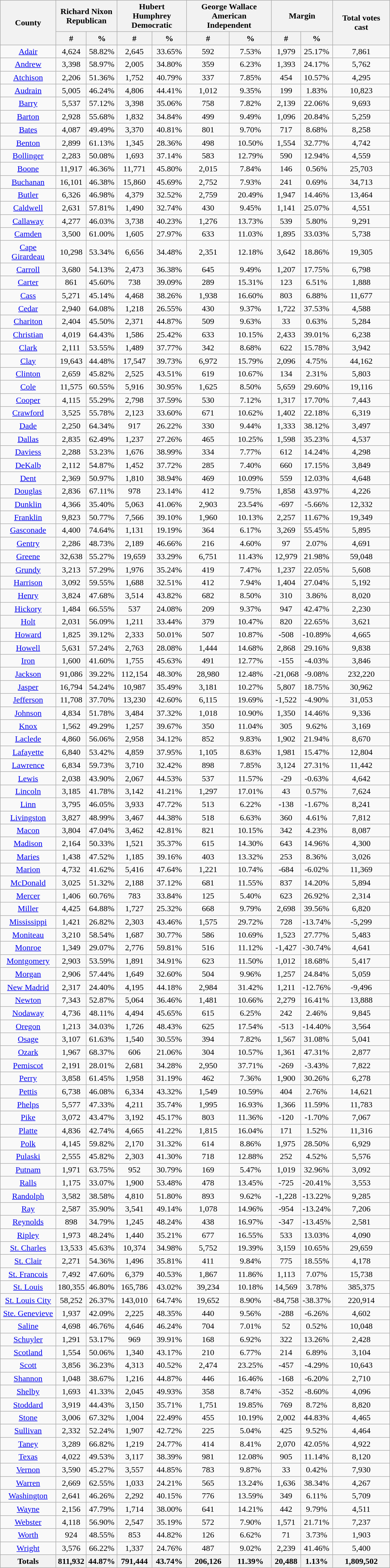<table width="60%" class="wikitable sortable">
<tr>
<th rowspan="2">County</th>
<th style="text-align:center;" colspan="2">Richard Nixon<br>Republican</th>
<th style="text-align:center;" colspan="2">Hubert Humphrey<br>Democratic</th>
<th style="text-align:center;" colspan="2">George Wallace<br>American Independent</th>
<th style="text-align:center;" colspan="2">Margin</th>
<th style="text-align:center;" rowspan="2">Total votes cast</th>
</tr>
<tr>
<th style="text-align:center;" data-sort-type="number">#</th>
<th style="text-align:center;" data-sort-type="number">%</th>
<th style="text-align:center;" data-sort-type="number">#</th>
<th style="text-align:center;" data-sort-type="number">%</th>
<th style="text-align:center;" data-sort-type="number">#</th>
<th style="text-align:center;" data-sort-type="number">%</th>
<th style="text-align:center;" data-sort-type="number">#</th>
<th style="text-align:center;" data-sort-type="number">%</th>
</tr>
<tr style="text-align:center;">
<td><a href='#'>Adair</a></td>
<td>4,624</td>
<td>58.82%</td>
<td>2,645</td>
<td>33.65%</td>
<td>592</td>
<td>7.53%</td>
<td>1,979</td>
<td>25.17%</td>
<td>7,861</td>
</tr>
<tr style="text-align:center;">
<td><a href='#'>Andrew</a></td>
<td>3,398</td>
<td>58.97%</td>
<td>2,005</td>
<td>34.80%</td>
<td>359</td>
<td>6.23%</td>
<td>1,393</td>
<td>24.17%</td>
<td>5,762</td>
</tr>
<tr style="text-align:center;">
<td><a href='#'>Atchison</a></td>
<td>2,206</td>
<td>51.36%</td>
<td>1,752</td>
<td>40.79%</td>
<td>337</td>
<td>7.85%</td>
<td>454</td>
<td>10.57%</td>
<td>4,295</td>
</tr>
<tr style="text-align:center;">
<td><a href='#'>Audrain</a></td>
<td>5,005</td>
<td>46.24%</td>
<td>4,806</td>
<td>44.41%</td>
<td>1,012</td>
<td>9.35%</td>
<td>199</td>
<td>1.83%</td>
<td>10,823</td>
</tr>
<tr style="text-align:center;">
<td><a href='#'>Barry</a></td>
<td>5,537</td>
<td>57.12%</td>
<td>3,398</td>
<td>35.06%</td>
<td>758</td>
<td>7.82%</td>
<td>2,139</td>
<td>22.06%</td>
<td>9,693</td>
</tr>
<tr style="text-align:center;">
<td><a href='#'>Barton</a></td>
<td>2,928</td>
<td>55.68%</td>
<td>1,832</td>
<td>34.84%</td>
<td>499</td>
<td>9.49%</td>
<td>1,096</td>
<td>20.84%</td>
<td>5,259</td>
</tr>
<tr style="text-align:center;">
<td><a href='#'>Bates</a></td>
<td>4,087</td>
<td>49.49%</td>
<td>3,370</td>
<td>40.81%</td>
<td>801</td>
<td>9.70%</td>
<td>717</td>
<td>8.68%</td>
<td>8,258</td>
</tr>
<tr style="text-align:center;">
<td><a href='#'>Benton</a></td>
<td>2,899</td>
<td>61.13%</td>
<td>1,345</td>
<td>28.36%</td>
<td>498</td>
<td>10.50%</td>
<td>1,554</td>
<td>32.77%</td>
<td>4,742</td>
</tr>
<tr style="text-align:center;">
<td><a href='#'>Bollinger</a></td>
<td>2,283</td>
<td>50.08%</td>
<td>1,693</td>
<td>37.14%</td>
<td>583</td>
<td>12.79%</td>
<td>590</td>
<td>12.94%</td>
<td>4,559</td>
</tr>
<tr style="text-align:center;">
<td><a href='#'>Boone</a></td>
<td>11,917</td>
<td>46.36%</td>
<td>11,771</td>
<td>45.80%</td>
<td>2,015</td>
<td>7.84%</td>
<td>146</td>
<td>0.56%</td>
<td>25,703</td>
</tr>
<tr style="text-align:center;">
<td><a href='#'>Buchanan</a></td>
<td>16,101</td>
<td>46.38%</td>
<td>15,860</td>
<td>45.69%</td>
<td>2,752</td>
<td>7.93%</td>
<td>241</td>
<td>0.69%</td>
<td>34,713</td>
</tr>
<tr style="text-align:center;">
<td><a href='#'>Butler</a></td>
<td>6,326</td>
<td>46.98%</td>
<td>4,379</td>
<td>32.52%</td>
<td>2,759</td>
<td>20.49%</td>
<td>1,947</td>
<td>14.46%</td>
<td>13,464</td>
</tr>
<tr style="text-align:center;">
<td><a href='#'>Caldwell</a></td>
<td>2,631</td>
<td>57.81%</td>
<td>1,490</td>
<td>32.74%</td>
<td>430</td>
<td>9.45%</td>
<td>1,141</td>
<td>25.07%</td>
<td>4,551</td>
</tr>
<tr style="text-align:center;">
<td><a href='#'>Callaway</a></td>
<td>4,277</td>
<td>46.03%</td>
<td>3,738</td>
<td>40.23%</td>
<td>1,276</td>
<td>13.73%</td>
<td>539</td>
<td>5.80%</td>
<td>9,291</td>
</tr>
<tr style="text-align:center;">
<td><a href='#'>Camden</a></td>
<td>3,500</td>
<td>61.00%</td>
<td>1,605</td>
<td>27.97%</td>
<td>633</td>
<td>11.03%</td>
<td>1,895</td>
<td>33.03%</td>
<td>5,738</td>
</tr>
<tr style="text-align:center;">
<td><a href='#'>Cape Girardeau</a></td>
<td>10,298</td>
<td>53.34%</td>
<td>6,656</td>
<td>34.48%</td>
<td>2,351</td>
<td>12.18%</td>
<td>3,642</td>
<td>18.86%</td>
<td>19,305</td>
</tr>
<tr style="text-align:center;">
<td><a href='#'>Carroll</a></td>
<td>3,680</td>
<td>54.13%</td>
<td>2,473</td>
<td>36.38%</td>
<td>645</td>
<td>9.49%</td>
<td>1,207</td>
<td>17.75%</td>
<td>6,798</td>
</tr>
<tr style="text-align:center;">
<td><a href='#'>Carter</a></td>
<td>861</td>
<td>45.60%</td>
<td>738</td>
<td>39.09%</td>
<td>289</td>
<td>15.31%</td>
<td>123</td>
<td>6.51%</td>
<td>1,888</td>
</tr>
<tr style="text-align:center;">
<td><a href='#'>Cass</a></td>
<td>5,271</td>
<td>45.14%</td>
<td>4,468</td>
<td>38.26%</td>
<td>1,938</td>
<td>16.60%</td>
<td>803</td>
<td>6.88%</td>
<td>11,677</td>
</tr>
<tr style="text-align:center;">
<td><a href='#'>Cedar</a></td>
<td>2,940</td>
<td>64.08%</td>
<td>1,218</td>
<td>26.55%</td>
<td>430</td>
<td>9.37%</td>
<td>1,722</td>
<td>37.53%</td>
<td>4,588</td>
</tr>
<tr style="text-align:center;">
<td><a href='#'>Chariton</a></td>
<td>2,404</td>
<td>45.50%</td>
<td>2,371</td>
<td>44.87%</td>
<td>509</td>
<td>9.63%</td>
<td>33</td>
<td>0.63%</td>
<td>5,284</td>
</tr>
<tr style="text-align:center;">
<td><a href='#'>Christian</a></td>
<td>4,019</td>
<td>64.43%</td>
<td>1,586</td>
<td>25.42%</td>
<td>633</td>
<td>10.15%</td>
<td>2,433</td>
<td>39.01%</td>
<td>6,238</td>
</tr>
<tr style="text-align:center;">
<td><a href='#'>Clark</a></td>
<td>2,111</td>
<td>53.55%</td>
<td>1,489</td>
<td>37.77%</td>
<td>342</td>
<td>8.68%</td>
<td>622</td>
<td>15.78%</td>
<td>3,942</td>
</tr>
<tr style="text-align:center;">
<td><a href='#'>Clay</a></td>
<td>19,643</td>
<td>44.48%</td>
<td>17,547</td>
<td>39.73%</td>
<td>6,972</td>
<td>15.79%</td>
<td>2,096</td>
<td>4.75%</td>
<td>44,162</td>
</tr>
<tr style="text-align:center;">
<td><a href='#'>Clinton</a></td>
<td>2,659</td>
<td>45.82%</td>
<td>2,525</td>
<td>43.51%</td>
<td>619</td>
<td>10.67%</td>
<td>134</td>
<td>2.31%</td>
<td>5,803</td>
</tr>
<tr style="text-align:center;">
<td><a href='#'>Cole</a></td>
<td>11,575</td>
<td>60.55%</td>
<td>5,916</td>
<td>30.95%</td>
<td>1,625</td>
<td>8.50%</td>
<td>5,659</td>
<td>29.60%</td>
<td>19,116</td>
</tr>
<tr style="text-align:center;">
<td><a href='#'>Cooper</a></td>
<td>4,115</td>
<td>55.29%</td>
<td>2,798</td>
<td>37.59%</td>
<td>530</td>
<td>7.12%</td>
<td>1,317</td>
<td>17.70%</td>
<td>7,443</td>
</tr>
<tr style="text-align:center;">
<td><a href='#'>Crawford</a></td>
<td>3,525</td>
<td>55.78%</td>
<td>2,123</td>
<td>33.60%</td>
<td>671</td>
<td>10.62%</td>
<td>1,402</td>
<td>22.18%</td>
<td>6,319</td>
</tr>
<tr style="text-align:center;">
<td><a href='#'>Dade</a></td>
<td>2,250</td>
<td>64.34%</td>
<td>917</td>
<td>26.22%</td>
<td>330</td>
<td>9.44%</td>
<td>1,333</td>
<td>38.12%</td>
<td>3,497</td>
</tr>
<tr style="text-align:center;">
<td><a href='#'>Dallas</a></td>
<td>2,835</td>
<td>62.49%</td>
<td>1,237</td>
<td>27.26%</td>
<td>465</td>
<td>10.25%</td>
<td>1,598</td>
<td>35.23%</td>
<td>4,537</td>
</tr>
<tr style="text-align:center;">
<td><a href='#'>Daviess</a></td>
<td>2,288</td>
<td>53.23%</td>
<td>1,676</td>
<td>38.99%</td>
<td>334</td>
<td>7.77%</td>
<td>612</td>
<td>14.24%</td>
<td>4,298</td>
</tr>
<tr style="text-align:center;">
<td><a href='#'>DeKalb</a></td>
<td>2,112</td>
<td>54.87%</td>
<td>1,452</td>
<td>37.72%</td>
<td>285</td>
<td>7.40%</td>
<td>660</td>
<td>17.15%</td>
<td>3,849</td>
</tr>
<tr style="text-align:center;">
<td><a href='#'>Dent</a></td>
<td>2,369</td>
<td>50.97%</td>
<td>1,810</td>
<td>38.94%</td>
<td>469</td>
<td>10.09%</td>
<td>559</td>
<td>12.03%</td>
<td>4,648</td>
</tr>
<tr style="text-align:center;">
<td><a href='#'>Douglas</a></td>
<td>2,836</td>
<td>67.11%</td>
<td>978</td>
<td>23.14%</td>
<td>412</td>
<td>9.75%</td>
<td>1,858</td>
<td>43.97%</td>
<td>4,226</td>
</tr>
<tr style="text-align:center;">
<td><a href='#'>Dunklin</a></td>
<td>4,366</td>
<td>35.40%</td>
<td>5,063</td>
<td>41.06%</td>
<td>2,903</td>
<td>23.54%</td>
<td>-697</td>
<td>-5.66%</td>
<td>12,332</td>
</tr>
<tr style="text-align:center;">
<td><a href='#'>Franklin</a></td>
<td>9,823</td>
<td>50.77%</td>
<td>7,566</td>
<td>39.10%</td>
<td>1,960</td>
<td>10.13%</td>
<td>2,257</td>
<td>11.67%</td>
<td>19,349</td>
</tr>
<tr style="text-align:center;">
<td><a href='#'>Gasconade</a></td>
<td>4,400</td>
<td>74.64%</td>
<td>1,131</td>
<td>19.19%</td>
<td>364</td>
<td>6.17%</td>
<td>3,269</td>
<td>55.45%</td>
<td>5,895</td>
</tr>
<tr style="text-align:center;">
<td><a href='#'>Gentry</a></td>
<td>2,286</td>
<td>48.73%</td>
<td>2,189</td>
<td>46.66%</td>
<td>216</td>
<td>4.60%</td>
<td>97</td>
<td>2.07%</td>
<td>4,691</td>
</tr>
<tr style="text-align:center;">
<td><a href='#'>Greene</a></td>
<td>32,638</td>
<td>55.27%</td>
<td>19,659</td>
<td>33.29%</td>
<td>6,751</td>
<td>11.43%</td>
<td>12,979</td>
<td>21.98%</td>
<td>59,048</td>
</tr>
<tr style="text-align:center;">
<td><a href='#'>Grundy</a></td>
<td>3,213</td>
<td>57.29%</td>
<td>1,976</td>
<td>35.24%</td>
<td>419</td>
<td>7.47%</td>
<td>1,237</td>
<td>22.05%</td>
<td>5,608</td>
</tr>
<tr style="text-align:center;">
<td><a href='#'>Harrison</a></td>
<td>3,092</td>
<td>59.55%</td>
<td>1,688</td>
<td>32.51%</td>
<td>412</td>
<td>7.94%</td>
<td>1,404</td>
<td>27.04%</td>
<td>5,192</td>
</tr>
<tr style="text-align:center;">
<td><a href='#'>Henry</a></td>
<td>3,824</td>
<td>47.68%</td>
<td>3,514</td>
<td>43.82%</td>
<td>682</td>
<td>8.50%</td>
<td>310</td>
<td>3.86%</td>
<td>8,020</td>
</tr>
<tr style="text-align:center;">
<td><a href='#'>Hickory</a></td>
<td>1,484</td>
<td>66.55%</td>
<td>537</td>
<td>24.08%</td>
<td>209</td>
<td>9.37%</td>
<td>947</td>
<td>42.47%</td>
<td>2,230</td>
</tr>
<tr style="text-align:center;">
<td><a href='#'>Holt</a></td>
<td>2,031</td>
<td>56.09%</td>
<td>1,211</td>
<td>33.44%</td>
<td>379</td>
<td>10.47%</td>
<td>820</td>
<td>22.65%</td>
<td>3,621</td>
</tr>
<tr style="text-align:center;">
<td><a href='#'>Howard</a></td>
<td>1,825</td>
<td>39.12%</td>
<td>2,333</td>
<td>50.01%</td>
<td>507</td>
<td>10.87%</td>
<td>-508</td>
<td>-10.89%</td>
<td>4,665</td>
</tr>
<tr style="text-align:center;">
<td><a href='#'>Howell</a></td>
<td>5,631</td>
<td>57.24%</td>
<td>2,763</td>
<td>28.08%</td>
<td>1,444</td>
<td>14.68%</td>
<td>2,868</td>
<td>29.16%</td>
<td>9,838</td>
</tr>
<tr style="text-align:center;">
<td><a href='#'>Iron</a></td>
<td>1,600</td>
<td>41.60%</td>
<td>1,755</td>
<td>45.63%</td>
<td>491</td>
<td>12.77%</td>
<td>-155</td>
<td>-4.03%</td>
<td>3,846</td>
</tr>
<tr style="text-align:center;">
<td><a href='#'>Jackson</a></td>
<td>91,086</td>
<td>39.22%</td>
<td>112,154</td>
<td>48.30%</td>
<td>28,980</td>
<td>12.48%</td>
<td>-21,068</td>
<td>-9.08%</td>
<td>232,220</td>
</tr>
<tr style="text-align:center;">
<td><a href='#'>Jasper</a></td>
<td>16,794</td>
<td>54.24%</td>
<td>10,987</td>
<td>35.49%</td>
<td>3,181</td>
<td>10.27%</td>
<td>5,807</td>
<td>18.75%</td>
<td>30,962</td>
</tr>
<tr style="text-align:center;">
<td><a href='#'>Jefferson</a></td>
<td>11,708</td>
<td>37.70%</td>
<td>13,230</td>
<td>42.60%</td>
<td>6,115</td>
<td>19.69%</td>
<td>-1,522</td>
<td>-4.90%</td>
<td>31,053</td>
</tr>
<tr style="text-align:center;">
<td><a href='#'>Johnson</a></td>
<td>4,834</td>
<td>51.78%</td>
<td>3,484</td>
<td>37.32%</td>
<td>1,018</td>
<td>10.90%</td>
<td>1,350</td>
<td>14.46%</td>
<td>9,336</td>
</tr>
<tr style="text-align:center;">
<td><a href='#'>Knox</a></td>
<td>1,562</td>
<td>49.29%</td>
<td>1,257</td>
<td>39.67%</td>
<td>350</td>
<td>11.04%</td>
<td>305</td>
<td>9.62%</td>
<td>3,169</td>
</tr>
<tr style="text-align:center;">
<td><a href='#'>Laclede</a></td>
<td>4,860</td>
<td>56.06%</td>
<td>2,958</td>
<td>34.12%</td>
<td>852</td>
<td>9.83%</td>
<td>1,902</td>
<td>21.94%</td>
<td>8,670</td>
</tr>
<tr style="text-align:center;">
<td><a href='#'>Lafayette</a></td>
<td>6,840</td>
<td>53.42%</td>
<td>4,859</td>
<td>37.95%</td>
<td>1,105</td>
<td>8.63%</td>
<td>1,981</td>
<td>15.47%</td>
<td>12,804</td>
</tr>
<tr style="text-align:center;">
<td><a href='#'>Lawrence</a></td>
<td>6,834</td>
<td>59.73%</td>
<td>3,710</td>
<td>32.42%</td>
<td>898</td>
<td>7.85%</td>
<td>3,124</td>
<td>27.31%</td>
<td>11,442</td>
</tr>
<tr style="text-align:center;">
<td><a href='#'>Lewis</a></td>
<td>2,038</td>
<td>43.90%</td>
<td>2,067</td>
<td>44.53%</td>
<td>537</td>
<td>11.57%</td>
<td>-29</td>
<td>-0.63%</td>
<td>4,642</td>
</tr>
<tr style="text-align:center;">
<td><a href='#'>Lincoln</a></td>
<td>3,185</td>
<td>41.78%</td>
<td>3,142</td>
<td>41.21%</td>
<td>1,297</td>
<td>17.01%</td>
<td>43</td>
<td>0.57%</td>
<td>7,624</td>
</tr>
<tr style="text-align:center;">
<td><a href='#'>Linn</a></td>
<td>3,795</td>
<td>46.05%</td>
<td>3,933</td>
<td>47.72%</td>
<td>513</td>
<td>6.22%</td>
<td>-138</td>
<td>-1.67%</td>
<td>8,241</td>
</tr>
<tr style="text-align:center;">
<td><a href='#'>Livingston</a></td>
<td>3,827</td>
<td>48.99%</td>
<td>3,467</td>
<td>44.38%</td>
<td>518</td>
<td>6.63%</td>
<td>360</td>
<td>4.61%</td>
<td>7,812</td>
</tr>
<tr style="text-align:center;">
<td><a href='#'>Macon</a></td>
<td>3,804</td>
<td>47.04%</td>
<td>3,462</td>
<td>42.81%</td>
<td>821</td>
<td>10.15%</td>
<td>342</td>
<td>4.23%</td>
<td>8,087</td>
</tr>
<tr style="text-align:center;">
<td><a href='#'>Madison</a></td>
<td>2,164</td>
<td>50.33%</td>
<td>1,521</td>
<td>35.37%</td>
<td>615</td>
<td>14.30%</td>
<td>643</td>
<td>14.96%</td>
<td>4,300</td>
</tr>
<tr style="text-align:center;">
<td><a href='#'>Maries</a></td>
<td>1,438</td>
<td>47.52%</td>
<td>1,185</td>
<td>39.16%</td>
<td>403</td>
<td>13.32%</td>
<td>253</td>
<td>8.36%</td>
<td>3,026</td>
</tr>
<tr style="text-align:center;">
<td><a href='#'>Marion</a></td>
<td>4,732</td>
<td>41.62%</td>
<td>5,416</td>
<td>47.64%</td>
<td>1,221</td>
<td>10.74%</td>
<td>-684</td>
<td>-6.02%</td>
<td>11,369</td>
</tr>
<tr style="text-align:center;">
<td><a href='#'>McDonald</a></td>
<td>3,025</td>
<td>51.32%</td>
<td>2,188</td>
<td>37.12%</td>
<td>681</td>
<td>11.55%</td>
<td>837</td>
<td>14.20%</td>
<td>5,894</td>
</tr>
<tr style="text-align:center;">
<td><a href='#'>Mercer</a></td>
<td>1,406</td>
<td>60.76%</td>
<td>783</td>
<td>33.84%</td>
<td>125</td>
<td>5.40%</td>
<td>623</td>
<td>26.92%</td>
<td>2,314</td>
</tr>
<tr style="text-align:center;">
<td><a href='#'>Miller</a></td>
<td>4,425</td>
<td>64.88%</td>
<td>1,727</td>
<td>25.32%</td>
<td>668</td>
<td>9.79%</td>
<td>2,698</td>
<td>39.56%</td>
<td>6,820</td>
</tr>
<tr style="text-align:center;">
<td><a href='#'>Mississippi</a></td>
<td>1,421</td>
<td>26.82%</td>
<td>2,303</td>
<td>43.46%</td>
<td>1,575</td>
<td>29.72%</td>
<td>728</td>
<td>-13.74%</td>
<td>-5,299</td>
</tr>
<tr style="text-align:center;">
<td><a href='#'>Moniteau</a></td>
<td>3,210</td>
<td>58.54%</td>
<td>1,687</td>
<td>30.77%</td>
<td>586</td>
<td>10.69%</td>
<td>1,523</td>
<td>27.77%</td>
<td>5,483</td>
</tr>
<tr style="text-align:center;">
<td><a href='#'>Monroe</a></td>
<td>1,349</td>
<td>29.07%</td>
<td>2,776</td>
<td>59.81%</td>
<td>516</td>
<td>11.12%</td>
<td>-1,427</td>
<td>-30.74%</td>
<td>4,641</td>
</tr>
<tr style="text-align:center;">
<td><a href='#'>Montgomery</a></td>
<td>2,903</td>
<td>53.59%</td>
<td>1,891</td>
<td>34.91%</td>
<td>623</td>
<td>11.50%</td>
<td>1,012</td>
<td>18.68%</td>
<td>5,417</td>
</tr>
<tr style="text-align:center;">
<td><a href='#'>Morgan</a></td>
<td>2,906</td>
<td>57.44%</td>
<td>1,649</td>
<td>32.60%</td>
<td>504</td>
<td>9.96%</td>
<td>1,257</td>
<td>24.84%</td>
<td>5,059</td>
</tr>
<tr style="text-align:center;">
<td><a href='#'>New Madrid</a></td>
<td>2,317</td>
<td>24.40%</td>
<td>4,195</td>
<td>44.18%</td>
<td>2,984</td>
<td>31.42%</td>
<td>1,211</td>
<td>-12.76%</td>
<td>-9,496</td>
</tr>
<tr style="text-align:center;">
<td><a href='#'>Newton</a></td>
<td>7,343</td>
<td>52.87%</td>
<td>5,064</td>
<td>36.46%</td>
<td>1,481</td>
<td>10.66%</td>
<td>2,279</td>
<td>16.41%</td>
<td>13,888</td>
</tr>
<tr style="text-align:center;">
<td><a href='#'>Nodaway</a></td>
<td>4,736</td>
<td>48.11%</td>
<td>4,494</td>
<td>45.65%</td>
<td>615</td>
<td>6.25%</td>
<td>242</td>
<td>2.46%</td>
<td>9,845</td>
</tr>
<tr style="text-align:center;">
<td><a href='#'>Oregon</a></td>
<td>1,213</td>
<td>34.03%</td>
<td>1,726</td>
<td>48.43%</td>
<td>625</td>
<td>17.54%</td>
<td>-513</td>
<td>-14.40%</td>
<td>3,564</td>
</tr>
<tr style="text-align:center;">
<td><a href='#'>Osage</a></td>
<td>3,107</td>
<td>61.63%</td>
<td>1,540</td>
<td>30.55%</td>
<td>394</td>
<td>7.82%</td>
<td>1,567</td>
<td>31.08%</td>
<td>5,041</td>
</tr>
<tr style="text-align:center;">
<td><a href='#'>Ozark</a></td>
<td>1,967</td>
<td>68.37%</td>
<td>606</td>
<td>21.06%</td>
<td>304</td>
<td>10.57%</td>
<td>1,361</td>
<td>47.31%</td>
<td>2,877</td>
</tr>
<tr style="text-align:center;">
<td><a href='#'>Pemiscot</a></td>
<td>2,191</td>
<td>28.01%</td>
<td>2,681</td>
<td>34.28%</td>
<td>2,950</td>
<td>37.71%</td>
<td>-269</td>
<td>-3.43%</td>
<td>7,822</td>
</tr>
<tr style="text-align:center;">
<td><a href='#'>Perry</a></td>
<td>3,858</td>
<td>61.45%</td>
<td>1,958</td>
<td>31.19%</td>
<td>462</td>
<td>7.36%</td>
<td>1,900</td>
<td>30.26%</td>
<td>6,278</td>
</tr>
<tr style="text-align:center;">
<td><a href='#'>Pettis</a></td>
<td>6,738</td>
<td>46.08%</td>
<td>6,334</td>
<td>43.32%</td>
<td>1,549</td>
<td>10.59%</td>
<td>404</td>
<td>2.76%</td>
<td>14,621</td>
</tr>
<tr style="text-align:center;">
<td><a href='#'>Phelps</a></td>
<td>5,577</td>
<td>47.33%</td>
<td>4,211</td>
<td>35.74%</td>
<td>1,995</td>
<td>16.93%</td>
<td>1,366</td>
<td>11.59%</td>
<td>11,783</td>
</tr>
<tr style="text-align:center;">
<td><a href='#'>Pike</a></td>
<td>3,072</td>
<td>43.47%</td>
<td>3,192</td>
<td>45.17%</td>
<td>803</td>
<td>11.36%</td>
<td>-120</td>
<td>-1.70%</td>
<td>7,067</td>
</tr>
<tr style="text-align:center;">
<td><a href='#'>Platte</a></td>
<td>4,836</td>
<td>42.74%</td>
<td>4,665</td>
<td>41.22%</td>
<td>1,815</td>
<td>16.04%</td>
<td>171</td>
<td>1.52%</td>
<td>11,316</td>
</tr>
<tr style="text-align:center;">
<td><a href='#'>Polk</a></td>
<td>4,145</td>
<td>59.82%</td>
<td>2,170</td>
<td>31.32%</td>
<td>614</td>
<td>8.86%</td>
<td>1,975</td>
<td>28.50%</td>
<td>6,929</td>
</tr>
<tr style="text-align:center;">
<td><a href='#'>Pulaski</a></td>
<td>2,555</td>
<td>45.82%</td>
<td>2,303</td>
<td>41.30%</td>
<td>718</td>
<td>12.88%</td>
<td>252</td>
<td>4.52%</td>
<td>5,576</td>
</tr>
<tr style="text-align:center;">
<td><a href='#'>Putnam</a></td>
<td>1,971</td>
<td>63.75%</td>
<td>952</td>
<td>30.79%</td>
<td>169</td>
<td>5.47%</td>
<td>1,019</td>
<td>32.96%</td>
<td>3,092</td>
</tr>
<tr style="text-align:center;">
<td><a href='#'>Ralls</a></td>
<td>1,175</td>
<td>33.07%</td>
<td>1,900</td>
<td>53.48%</td>
<td>478</td>
<td>13.45%</td>
<td>-725</td>
<td>-20.41%</td>
<td>3,553</td>
</tr>
<tr style="text-align:center;">
<td><a href='#'>Randolph</a></td>
<td>3,582</td>
<td>38.58%</td>
<td>4,810</td>
<td>51.80%</td>
<td>893</td>
<td>9.62%</td>
<td>-1,228</td>
<td>-13.22%</td>
<td>9,285</td>
</tr>
<tr style="text-align:center;">
<td><a href='#'>Ray</a></td>
<td>2,587</td>
<td>35.90%</td>
<td>3,541</td>
<td>49.14%</td>
<td>1,078</td>
<td>14.96%</td>
<td>-954</td>
<td>-13.24%</td>
<td>7,206</td>
</tr>
<tr style="text-align:center;">
<td><a href='#'>Reynolds</a></td>
<td>898</td>
<td>34.79%</td>
<td>1,245</td>
<td>48.24%</td>
<td>438</td>
<td>16.97%</td>
<td>-347</td>
<td>-13.45%</td>
<td>2,581</td>
</tr>
<tr style="text-align:center;">
<td><a href='#'>Ripley</a></td>
<td>1,973</td>
<td>48.24%</td>
<td>1,440</td>
<td>35.21%</td>
<td>677</td>
<td>16.55%</td>
<td>533</td>
<td>13.03%</td>
<td>4,090</td>
</tr>
<tr style="text-align:center;">
<td><a href='#'>St. Charles</a></td>
<td>13,533</td>
<td>45.63%</td>
<td>10,374</td>
<td>34.98%</td>
<td>5,752</td>
<td>19.39%</td>
<td>3,159</td>
<td>10.65%</td>
<td>29,659</td>
</tr>
<tr style="text-align:center;">
<td><a href='#'>St. Clair</a></td>
<td>2,271</td>
<td>54.36%</td>
<td>1,496</td>
<td>35.81%</td>
<td>411</td>
<td>9.84%</td>
<td>775</td>
<td>18.55%</td>
<td>4,178</td>
</tr>
<tr style="text-align:center;">
<td><a href='#'>St. Francois</a></td>
<td>7,492</td>
<td>47.60%</td>
<td>6,379</td>
<td>40.53%</td>
<td>1,867</td>
<td>11.86%</td>
<td>1,113</td>
<td>7.07%</td>
<td>15,738</td>
</tr>
<tr style="text-align:center;">
<td><a href='#'>St. Louis</a></td>
<td>180,355</td>
<td>46.80%</td>
<td>165,786</td>
<td>43.02%</td>
<td>39,234</td>
<td>10.18%</td>
<td>14,569</td>
<td>3.78%</td>
<td>385,375</td>
</tr>
<tr style="text-align:center;">
<td><a href='#'>St. Louis City</a></td>
<td>58,252</td>
<td>26.37%</td>
<td>143,010</td>
<td>64.74%</td>
<td>19,652</td>
<td>8.90%</td>
<td>-84,758</td>
<td>-38.37%</td>
<td>220,914</td>
</tr>
<tr style="text-align:center;">
<td><a href='#'>Ste. Genevieve</a></td>
<td>1,937</td>
<td>42.09%</td>
<td>2,225</td>
<td>48.35%</td>
<td>440</td>
<td>9.56%</td>
<td>-288</td>
<td>-6.26%</td>
<td>4,602</td>
</tr>
<tr style="text-align:center;">
<td><a href='#'>Saline</a></td>
<td>4,698</td>
<td>46.76%</td>
<td>4,646</td>
<td>46.24%</td>
<td>704</td>
<td>7.01%</td>
<td>52</td>
<td>0.52%</td>
<td>10,048</td>
</tr>
<tr style="text-align:center;">
<td><a href='#'>Schuyler</a></td>
<td>1,291</td>
<td>53.17%</td>
<td>969</td>
<td>39.91%</td>
<td>168</td>
<td>6.92%</td>
<td>322</td>
<td>13.26%</td>
<td>2,428</td>
</tr>
<tr style="text-align:center;">
<td><a href='#'>Scotland</a></td>
<td>1,554</td>
<td>50.06%</td>
<td>1,340</td>
<td>43.17%</td>
<td>210</td>
<td>6.77%</td>
<td>214</td>
<td>6.89%</td>
<td>3,104</td>
</tr>
<tr style="text-align:center;">
<td><a href='#'>Scott</a></td>
<td>3,856</td>
<td>36.23%</td>
<td>4,313</td>
<td>40.52%</td>
<td>2,474</td>
<td>23.25%</td>
<td>-457</td>
<td>-4.29%</td>
<td>10,643</td>
</tr>
<tr style="text-align:center;">
<td><a href='#'>Shannon</a></td>
<td>1,048</td>
<td>38.67%</td>
<td>1,216</td>
<td>44.87%</td>
<td>446</td>
<td>16.46%</td>
<td>-168</td>
<td>-6.20%</td>
<td>2,710</td>
</tr>
<tr style="text-align:center;">
<td><a href='#'>Shelby</a></td>
<td>1,693</td>
<td>41.33%</td>
<td>2,045</td>
<td>49.93%</td>
<td>358</td>
<td>8.74%</td>
<td>-352</td>
<td>-8.60%</td>
<td>4,096</td>
</tr>
<tr style="text-align:center;">
<td><a href='#'>Stoddard</a></td>
<td>3,919</td>
<td>44.43%</td>
<td>3,150</td>
<td>35.71%</td>
<td>1,751</td>
<td>19.85%</td>
<td>769</td>
<td>8.72%</td>
<td>8,820</td>
</tr>
<tr style="text-align:center;">
<td><a href='#'>Stone</a></td>
<td>3,006</td>
<td>67.32%</td>
<td>1,004</td>
<td>22.49%</td>
<td>455</td>
<td>10.19%</td>
<td>2,002</td>
<td>44.83%</td>
<td>4,465</td>
</tr>
<tr style="text-align:center;">
<td><a href='#'>Sullivan</a></td>
<td>2,332</td>
<td>52.24%</td>
<td>1,907</td>
<td>42.72%</td>
<td>225</td>
<td>5.04%</td>
<td>425</td>
<td>9.52%</td>
<td>4,464</td>
</tr>
<tr style="text-align:center;">
<td><a href='#'>Taney</a></td>
<td>3,289</td>
<td>66.82%</td>
<td>1,219</td>
<td>24.77%</td>
<td>414</td>
<td>8.41%</td>
<td>2,070</td>
<td>42.05%</td>
<td>4,922</td>
</tr>
<tr style="text-align:center;">
<td><a href='#'>Texas</a></td>
<td>4,022</td>
<td>49.53%</td>
<td>3,117</td>
<td>38.39%</td>
<td>981</td>
<td>12.08%</td>
<td>905</td>
<td>11.14%</td>
<td>8,120</td>
</tr>
<tr style="text-align:center;">
<td><a href='#'>Vernon</a></td>
<td>3,590</td>
<td>45.27%</td>
<td>3,557</td>
<td>44.85%</td>
<td>783</td>
<td>9.87%</td>
<td>33</td>
<td>0.42%</td>
<td>7,930</td>
</tr>
<tr style="text-align:center;">
<td><a href='#'>Warren</a></td>
<td>2,669</td>
<td>62.55%</td>
<td>1,033</td>
<td>24.21%</td>
<td>565</td>
<td>13.24%</td>
<td>1,636</td>
<td>38.34%</td>
<td>4,267</td>
</tr>
<tr style="text-align:center;">
<td><a href='#'>Washington</a></td>
<td>2,641</td>
<td>46.26%</td>
<td>2,292</td>
<td>40.15%</td>
<td>776</td>
<td>13.59%</td>
<td>349</td>
<td>6.11%</td>
<td>5,709</td>
</tr>
<tr style="text-align:center;">
<td><a href='#'>Wayne</a></td>
<td>2,156</td>
<td>47.79%</td>
<td>1,714</td>
<td>38.00%</td>
<td>641</td>
<td>14.21%</td>
<td>442</td>
<td>9.79%</td>
<td>4,511</td>
</tr>
<tr style="text-align:center;">
<td><a href='#'>Webster</a></td>
<td>4,118</td>
<td>56.90%</td>
<td>2,547</td>
<td>35.19%</td>
<td>572</td>
<td>7.90%</td>
<td>1,571</td>
<td>21.71%</td>
<td>7,237</td>
</tr>
<tr style="text-align:center;">
<td><a href='#'>Worth</a></td>
<td>924</td>
<td>48.55%</td>
<td>853</td>
<td>44.82%</td>
<td>126</td>
<td>6.62%</td>
<td>71</td>
<td>3.73%</td>
<td>1,903</td>
</tr>
<tr style="text-align:center;">
<td><a href='#'>Wright</a></td>
<td>3,576</td>
<td>66.22%</td>
<td>1,337</td>
<td>24.76%</td>
<td>487</td>
<td>9.02%</td>
<td>2,239</td>
<td>41.46%</td>
<td>5,400</td>
</tr>
<tr style="text-align:center;">
<th>Totals</th>
<th>811,932</th>
<th>44.87%</th>
<th>791,444</th>
<th>43.74%</th>
<th>206,126</th>
<th>11.39%</th>
<th>20,488</th>
<th>1.13%</th>
<th>1,809,502</th>
</tr>
</table>
